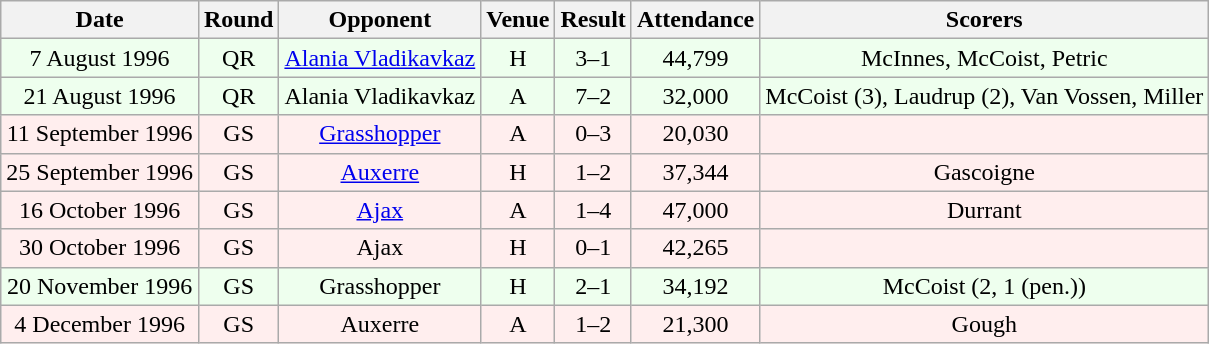<table class="wikitable sortable" style="font-size:100%; text-align:center">
<tr>
<th>Date</th>
<th>Round</th>
<th>Opponent</th>
<th>Venue</th>
<th>Result</th>
<th>Attendance</th>
<th>Scorers</th>
</tr>
<tr bgcolor = "#EEFFEE">
<td>7 August 1996</td>
<td>QR</td>
<td> <a href='#'>Alania Vladikavkaz</a></td>
<td>H</td>
<td>3–1</td>
<td>44,799</td>
<td>McInnes, McCoist, Petric</td>
</tr>
<tr bgcolor = "#EEFFEE">
<td>21 August 1996</td>
<td>QR</td>
<td> Alania Vladikavkaz</td>
<td>A</td>
<td>7–2</td>
<td>32,000</td>
<td>McCoist (3), Laudrup (2), Van Vossen, Miller</td>
</tr>
<tr bgcolor = "#FFEEEE">
<td>11 September 1996</td>
<td>GS</td>
<td> <a href='#'>Grasshopper</a></td>
<td>A</td>
<td>0–3</td>
<td>20,030</td>
<td></td>
</tr>
<tr bgcolor = "#FFEEEE">
<td>25 September 1996</td>
<td>GS</td>
<td> <a href='#'>Auxerre</a></td>
<td>H</td>
<td>1–2</td>
<td>37,344</td>
<td>Gascoigne</td>
</tr>
<tr bgcolor = "#FFEEEE">
<td>16 October 1996</td>
<td>GS</td>
<td> <a href='#'>Ajax</a></td>
<td>A</td>
<td>1–4</td>
<td>47,000</td>
<td>Durrant</td>
</tr>
<tr bgcolor = "#FFEEEE">
<td>30 October 1996</td>
<td>GS</td>
<td> Ajax</td>
<td>H</td>
<td>0–1</td>
<td>42,265</td>
<td></td>
</tr>
<tr bgcolor = "#EEFFEE">
<td>20 November 1996</td>
<td>GS</td>
<td> Grasshopper</td>
<td>H</td>
<td>2–1</td>
<td>34,192</td>
<td>McCoist (2, 1 (pen.))</td>
</tr>
<tr bgcolor = "#FFEEEE">
<td>4 December 1996</td>
<td>GS</td>
<td> Auxerre</td>
<td>A</td>
<td>1–2</td>
<td>21,300</td>
<td>Gough</td>
</tr>
</table>
